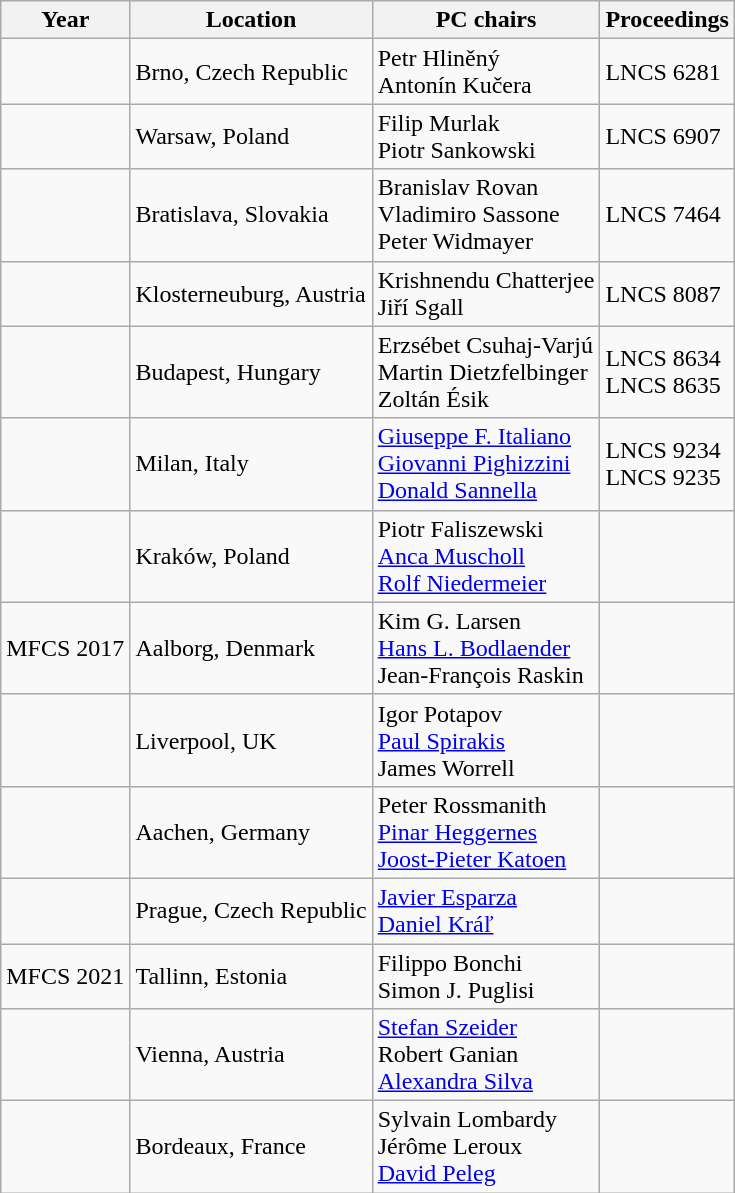<table class="wikitable">
<tr>
<th>Year</th>
<th>Location</th>
<th>PC chairs</th>
<th>Proceedings</th>
</tr>
<tr>
<td></td>
<td>Brno, Czech Republic</td>
<td>Petr Hliněný<br>Antonín Kučera</td>
<td>LNCS 6281</td>
</tr>
<tr>
<td></td>
<td>Warsaw, Poland</td>
<td>Filip Murlak<br>Piotr Sankowski</td>
<td>LNCS 6907</td>
</tr>
<tr>
<td></td>
<td>Bratislava, Slovakia</td>
<td>Branislav Rovan<br>Vladimiro Sassone<br>Peter Widmayer</td>
<td>LNCS 7464</td>
</tr>
<tr>
<td></td>
<td>Klosterneuburg, Austria</td>
<td>Krishnendu Chatterjee<br>Jiří Sgall</td>
<td>LNCS 8087</td>
</tr>
<tr>
<td></td>
<td>Budapest, Hungary</td>
<td>Erzsébet Csuhaj-Varjú<br>Martin Dietzfelbinger<br>Zoltán Ésik</td>
<td>LNCS 8634 <br> LNCS 8635</td>
</tr>
<tr>
<td></td>
<td>Milan, Italy</td>
<td><a href='#'>Giuseppe F. Italiano</a><br><a href='#'>Giovanni Pighizzini</a><br><a href='#'>Donald Sannella</a></td>
<td>LNCS 9234 <br> LNCS 9235</td>
</tr>
<tr>
<td></td>
<td>Kraków, Poland</td>
<td>Piotr Faliszewski<br><a href='#'>Anca Muscholl</a><br><a href='#'>Rolf Niedermeier</a></td>
<td></td>
</tr>
<tr>
<td>MFCS 2017</td>
<td>Aalborg, Denmark</td>
<td>Kim G. Larsen<br><a href='#'>Hans L. Bodlaender</a><br>Jean-François Raskin</td>
<td></td>
</tr>
<tr>
<td></td>
<td>Liverpool, UK</td>
<td>Igor Potapov<br><a href='#'>Paul Spirakis</a><br>James Worrell</td>
<td></td>
</tr>
<tr>
<td></td>
<td>Aachen, Germany</td>
<td>Peter Rossmanith<br><a href='#'>Pinar Heggernes</a><br><a href='#'>Joost-Pieter Katoen</a></td>
<td></td>
</tr>
<tr>
<td></td>
<td>Prague, Czech Republic</td>
<td><a href='#'>Javier Esparza</a><br><a href='#'>Daniel Kráľ</a></td>
<td></td>
</tr>
<tr>
<td>MFCS 2021</td>
<td>Tallinn, Estonia</td>
<td>Filippo Bonchi<br>Simon J. Puglisi</td>
<td></td>
</tr>
<tr>
<td></td>
<td>Vienna, Austria</td>
<td><a href='#'>Stefan Szeider</a><br>Robert Ganian<br><a href='#'>Alexandra Silva</a></td>
<td></td>
</tr>
<tr>
<td></td>
<td>Bordeaux, France</td>
<td>Sylvain Lombardy<br>Jérôme Leroux<br><a href='#'>David Peleg</a></td>
<td></td>
</tr>
</table>
